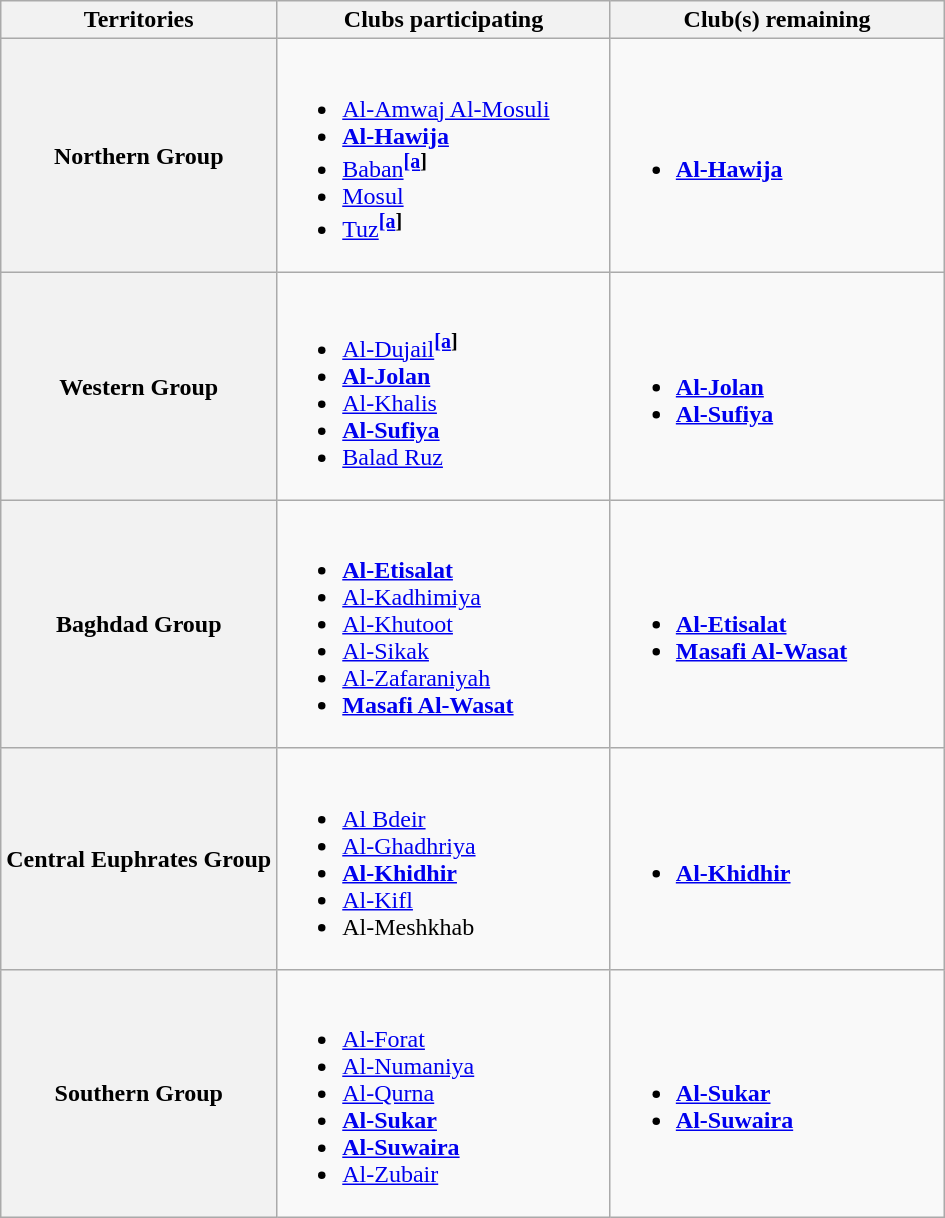<table class="wikitable">
<tr>
<th>Territories</th>
<th width=215>Clubs participating</th>
<th width=215>Club(s) remaining</th>
</tr>
<tr>
<th>Northern Group</th>
<td><br><ul><li><a href='#'>Al-Amwaj Al-Mosuli</a></li><li><strong><a href='#'>Al-Hawija</a></strong></li><li><a href='#'>Baban</a><sup><strong><a href='#'>[a</a>]</strong></sup></li><li><a href='#'>Mosul</a></li><li><a href='#'>Tuz</a><sup><strong><a href='#'>[a</a>]</strong></sup></li></ul></td>
<td><br><ul><li><strong><a href='#'>Al-Hawija</a></strong></li></ul></td>
</tr>
<tr>
<th>Western Group</th>
<td><br><ul><li><a href='#'>Al-Dujail</a><sup><strong><a href='#'>[a</a>]</strong></sup></li><li><strong><a href='#'>Al-Jolan</a></strong></li><li><a href='#'>Al-Khalis</a></li><li><strong><a href='#'>Al-Sufiya</a></strong></li><li><a href='#'>Balad Ruz</a></li></ul></td>
<td><br><ul><li><strong><a href='#'>Al-Jolan</a></strong></li><li><strong><a href='#'>Al-Sufiya</a></strong></li></ul></td>
</tr>
<tr>
<th>Baghdad Group</th>
<td><br><ul><li><strong><a href='#'>Al-Etisalat</a></strong></li><li><a href='#'>Al-Kadhimiya</a></li><li><a href='#'>Al-Khutoot</a></li><li><a href='#'>Al-Sikak</a></li><li><a href='#'>Al-Zafaraniyah</a></li><li><strong><a href='#'>Masafi Al-Wasat</a></strong></li></ul></td>
<td><br><ul><li><strong><a href='#'>Al-Etisalat</a></strong></li><li><strong><a href='#'>Masafi Al-Wasat</a></strong></li></ul></td>
</tr>
<tr>
<th>Central Euphrates Group</th>
<td><br><ul><li><a href='#'>Al Bdeir</a></li><li><a href='#'>Al-Ghadhriya</a></li><li><strong><a href='#'>Al-Khidhir</a></strong></li><li><a href='#'>Al-Kifl</a></li><li>Al-Meshkhab</li></ul></td>
<td><br><ul><li><strong><a href='#'>Al-Khidhir</a></strong></li></ul></td>
</tr>
<tr>
<th>Southern Group</th>
<td><br><ul><li><a href='#'>Al-Forat</a></li><li><a href='#'>Al-Numaniya</a></li><li><a href='#'>Al-Qurna</a></li><li><strong><a href='#'>Al-Sukar</a></strong></li><li><strong><a href='#'>Al-Suwaira</a></strong></li><li><a href='#'>Al-Zubair</a></li></ul></td>
<td><br><ul><li><strong><a href='#'>Al-Sukar</a></strong></li><li><strong><a href='#'>Al-Suwaira</a></strong></li></ul></td>
</tr>
</table>
